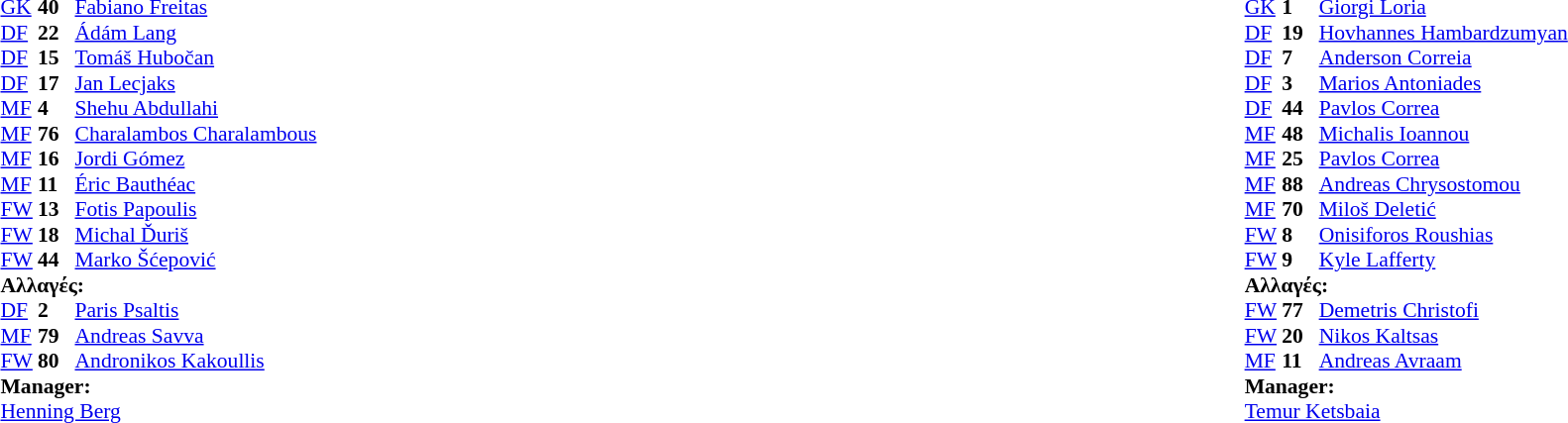<table width="100%">
<tr>
<td valign="top" width="50%"><br><table style="font-size: 90%" cellspacing="0" cellpadding="0">
<tr>
<th width=25></th>
<th width=25></th>
</tr>
<tr>
<td><a href='#'>GK</a></td>
<td><strong>40</strong></td>
<td> <a href='#'>Fabiano Freitas</a></td>
</tr>
<tr>
<td><a href='#'>DF</a></td>
<td><strong>22</strong></td>
<td> <a href='#'>Ádám Lang</a></td>
</tr>
<tr>
<td><a href='#'>DF</a></td>
<td><strong>15</strong></td>
<td> <a href='#'>Tomáš Hubočan</a></td>
</tr>
<tr>
<td><a href='#'>DF</a></td>
<td><strong>17</strong></td>
<td> <a href='#'>Jan Lecjaks</a></td>
<td></td>
<td></td>
</tr>
<tr>
<td><a href='#'>MF</a></td>
<td><strong>4</strong></td>
<td> <a href='#'>Shehu Abdullahi</a></td>
<td></td>
<td></td>
</tr>
<tr>
<td><a href='#'>MF</a></td>
<td><strong>76</strong></td>
<td> <a href='#'>Charalambos Charalambous</a></td>
<td></td>
<td></td>
</tr>
<tr>
<td><a href='#'>MF</a></td>
<td><strong>16</strong></td>
<td> <a href='#'>Jordi Gómez</a></td>
</tr>
<tr>
<td><a href='#'>MF</a></td>
<td><strong>11</strong></td>
<td> <a href='#'>Éric Bauthéac</a></td>
</tr>
<tr>
<td><a href='#'>FW</a></td>
<td><strong>13</strong></td>
<td> <a href='#'>Fotis Papoulis</a></td>
<td></td>
<td></td>
</tr>
<tr>
<td><a href='#'>FW</a></td>
<td><strong>18</strong></td>
<td> <a href='#'>Michal Ďuriš</a></td>
<td></td>
<td></td>
</tr>
<tr>
<td><a href='#'>FW</a></td>
<td><strong>44</strong></td>
<td> <a href='#'>Marko Šćepović</a></td>
<td></td>
</tr>
<tr>
<td colspan=3><strong>Αλλαγές:</strong></td>
</tr>
<tr>
<td><a href='#'>DF</a></td>
<td><strong>2</strong></td>
<td> <a href='#'>Paris Psaltis</a></td>
<td></td>
<td></td>
</tr>
<tr>
<td><a href='#'>MF</a></td>
<td><strong>79</strong></td>
<td> <a href='#'>Andreas Savva</a></td>
<td></td>
<td></td>
</tr>
<tr>
<td><a href='#'>FW</a></td>
<td><strong>80</strong></td>
<td> <a href='#'>Andronikos Kakoullis</a></td>
<td></td>
<td></td>
</tr>
<tr>
<td colspan=3><strong>Manager:</strong></td>
</tr>
<tr>
<td colspan=4> <a href='#'>Henning Berg</a></td>
</tr>
</table>
</td>
<td valign="top"></td>
<td style="vertical-align:top; width:50%"><br><table cellspacing="0" cellpadding="0" style="font-size:90%; margin:auto">
<tr>
<th width=25></th>
<th width=25></th>
</tr>
<tr>
<td><a href='#'>GK</a></td>
<td><strong>1</strong></td>
<td> <a href='#'>Giorgi Loria</a></td>
</tr>
<tr>
<td><a href='#'>DF</a></td>
<td><strong>19</strong></td>
<td> <a href='#'>Hovhannes Hambardzumyan</a></td>
<td></td>
</tr>
<tr>
<td><a href='#'>DF</a></td>
<td><strong>7</strong></td>
<td> <a href='#'>Anderson Correia</a></td>
</tr>
<tr>
<td><a href='#'>DF</a></td>
<td><strong>3</strong></td>
<td> <a href='#'>Marios Antoniades</a></td>
</tr>
<tr>
<td><a href='#'>DF</a></td>
<td><strong>44</strong></td>
<td> <a href='#'>Pavlos Correa</a></td>
<td></td>
</tr>
<tr>
<td><a href='#'>MF</a></td>
<td><strong>48</strong></td>
<td> <a href='#'>Michalis Ioannou</a></td>
<td></td>
</tr>
<tr>
<td><a href='#'>MF</a></td>
<td><strong>25</strong></td>
<td> <a href='#'>Pavlos Correa</a></td>
<td></td>
<td></td>
</tr>
<tr>
<td><a href='#'>MF</a></td>
<td><strong>88</strong></td>
<td> <a href='#'>Andreas Chrysostomou</a></td>
</tr>
<tr>
<td><a href='#'>MF</a></td>
<td><strong>70</strong></td>
<td> <a href='#'>Miloš Deletić</a></td>
<td></td>
<td></td>
</tr>
<tr>
<td><a href='#'>FW</a></td>
<td><strong>8</strong></td>
<td> <a href='#'>Onisiforos Roushias</a></td>
<td></td>
<td></td>
</tr>
<tr>
<td><a href='#'>FW</a></td>
<td><strong>9</strong></td>
<td> <a href='#'>Kyle Lafferty</a></td>
<td></td>
</tr>
<tr>
<td colspan=3><strong>Αλλαγές:</strong></td>
</tr>
<tr>
<td><a href='#'>FW</a></td>
<td><strong>77</strong></td>
<td> <a href='#'>Demetris Christofi</a></td>
<td></td>
<td></td>
</tr>
<tr>
<td><a href='#'>FW</a></td>
<td><strong>20</strong></td>
<td> <a href='#'>Nikos Kaltsas</a></td>
<td></td>
<td></td>
</tr>
<tr>
<td><a href='#'>MF</a></td>
<td><strong>11</strong></td>
<td> <a href='#'>Andreas Avraam</a></td>
<td></td>
<td></td>
</tr>
<tr>
<td colspan=3><strong>Manager:</strong></td>
</tr>
<tr>
<td colspan=4> <a href='#'>Temur Ketsbaia</a></td>
</tr>
</table>
</td>
</tr>
</table>
